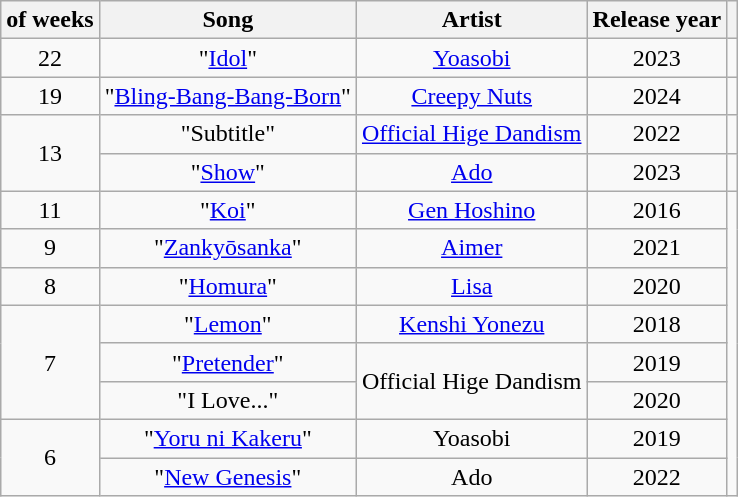<table class="wikitable" style="text-align:center">
<tr>
<th> of weeks</th>
<th>Song</th>
<th>Artist</th>
<th>Release year</th>
<th></th>
</tr>
<tr>
<td>22</td>
<td>"<a href='#'>Idol</a>"</td>
<td><a href='#'>Yoasobi</a></td>
<td>2023</td>
<td></td>
</tr>
<tr>
<td>19</td>
<td>"<a href='#'>Bling-Bang-Bang-Born</a>"</td>
<td><a href='#'>Creepy Nuts</a></td>
<td>2024</td>
<td></td>
</tr>
<tr>
<td rowspan="2">13</td>
<td>"Subtitle"</td>
<td><a href='#'>Official Hige Dandism</a></td>
<td>2022</td>
<td></td>
</tr>
<tr>
<td>"<a href='#'>Show</a>"</td>
<td><a href='#'>Ado</a></td>
<td>2023</td>
<td></td>
</tr>
<tr>
<td>11</td>
<td>"<a href='#'>Koi</a>"</td>
<td><a href='#'>Gen Hoshino</a></td>
<td>2016</td>
<td rowspan="8"></td>
</tr>
<tr>
<td>9</td>
<td>"<a href='#'>Zankyōsanka</a>"</td>
<td><a href='#'>Aimer</a></td>
<td>2021</td>
</tr>
<tr>
<td>8</td>
<td>"<a href='#'>Homura</a>"</td>
<td><a href='#'>Lisa</a></td>
<td>2020</td>
</tr>
<tr>
<td rowspan="3">7</td>
<td>"<a href='#'>Lemon</a>"</td>
<td><a href='#'>Kenshi Yonezu</a></td>
<td>2018</td>
</tr>
<tr>
<td>"<a href='#'>Pretender</a>"</td>
<td rowspan="2">Official Hige Dandism</td>
<td>2019</td>
</tr>
<tr>
<td>"I Love..."</td>
<td>2020</td>
</tr>
<tr>
<td rowspan="2">6</td>
<td>"<a href='#'>Yoru ni Kakeru</a>"</td>
<td>Yoasobi</td>
<td>2019</td>
</tr>
<tr>
<td>"<a href='#'>New Genesis</a>"</td>
<td>Ado</td>
<td>2022</td>
</tr>
</table>
